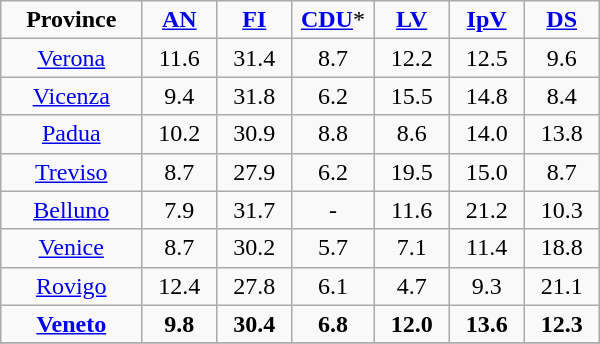<table class="wikitable" style="text-align:center; width:400px">
<tr>
<td style="width:100px"><strong>Province</strong></td>
<td style="width:50px"><strong><a href='#'>AN</a></strong></td>
<td style="width:50px"><strong><a href='#'>FI</a></strong></td>
<td style="width:50px"><strong><a href='#'>CDU</a></strong>*</td>
<td style="width:50px"><strong><a href='#'>LV</a></strong></td>
<td style="width:50px"><strong><a href='#'>IpV</a></strong></td>
<td style="width:50px"><strong><a href='#'>DS</a></strong></td>
</tr>
<tr>
<td><a href='#'>Verona</a></td>
<td>11.6</td>
<td>31.4</td>
<td>8.7</td>
<td>12.2</td>
<td>12.5</td>
<td>9.6</td>
</tr>
<tr>
<td><a href='#'>Vicenza</a></td>
<td>9.4</td>
<td>31.8</td>
<td>6.2</td>
<td>15.5</td>
<td>14.8</td>
<td>8.4</td>
</tr>
<tr>
<td><a href='#'>Padua</a></td>
<td>10.2</td>
<td>30.9</td>
<td>8.8</td>
<td>8.6</td>
<td>14.0</td>
<td>13.8</td>
</tr>
<tr>
<td><a href='#'>Treviso</a></td>
<td>8.7</td>
<td>27.9</td>
<td>6.2</td>
<td>19.5</td>
<td>15.0</td>
<td>8.7</td>
</tr>
<tr>
<td><a href='#'>Belluno</a></td>
<td>7.9</td>
<td>31.7</td>
<td>-</td>
<td>11.6</td>
<td>21.2</td>
<td>10.3</td>
</tr>
<tr>
<td><a href='#'>Venice</a></td>
<td>8.7</td>
<td>30.2</td>
<td>5.7</td>
<td>7.1</td>
<td>11.4</td>
<td>18.8</td>
</tr>
<tr>
<td><a href='#'>Rovigo</a></td>
<td>12.4</td>
<td>27.8</td>
<td>6.1</td>
<td>4.7</td>
<td>9.3</td>
<td>21.1</td>
</tr>
<tr>
<td><strong><a href='#'>Veneto</a></strong></td>
<td><strong>9.8</strong></td>
<td><strong>30.4</strong></td>
<td><strong>6.8</strong></td>
<td><strong>12.0</strong></td>
<td><strong>13.6</strong></td>
<td><strong>12.3</strong></td>
</tr>
<tr>
</tr>
</table>
